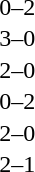<table cellspacing=1 width=70%>
<tr>
<th width=25%></th>
<th width=30%></th>
<th width=15%></th>
<th width=30%></th>
</tr>
<tr>
<td></td>
<td align=right></td>
<td align=center>0–2</td>
<td></td>
</tr>
<tr>
<td></td>
<td align=right></td>
<td align=center>3–0</td>
<td></td>
</tr>
<tr>
<td></td>
<td align=right></td>
<td align=center>2–0</td>
<td></td>
</tr>
<tr>
<td></td>
<td align=right></td>
<td align=center>0–2</td>
<td></td>
</tr>
<tr>
<td></td>
<td align=right></td>
<td align=center>2–0</td>
<td></td>
</tr>
<tr>
<td></td>
<td align=right></td>
<td align=center>2–1</td>
<td></td>
</tr>
</table>
